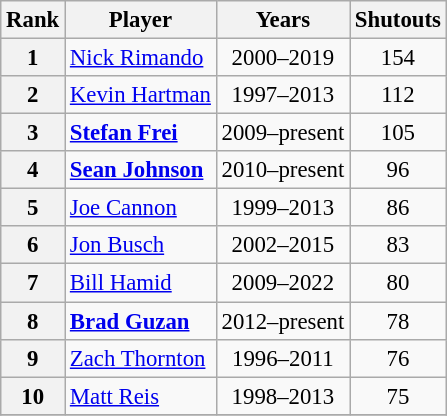<table class="wikitable" style="font-size:95%;">
<tr>
<th>Rank</th>
<th>Player</th>
<th align=center>Years</th>
<th>Shutouts </th>
</tr>
<tr>
<th align=center>1</th>
<td> <a href='#'>Nick Rimando</a></td>
<td align=center>2000–2019</td>
<td align=center>154</td>
</tr>
<tr>
<th align=center>2</th>
<td> <a href='#'>Kevin Hartman</a></td>
<td align=center>1997–2013</td>
<td align=center>112</td>
</tr>
<tr>
<th align=center>3</th>
<td> <strong><a href='#'>Stefan Frei</a></strong></td>
<td align=center>2009–present</td>
<td align=center>105</td>
</tr>
<tr>
<th align=center>4</th>
<td> <strong><a href='#'>Sean Johnson</a></strong></td>
<td align=center>2010–present</td>
<td align=center>96</td>
</tr>
<tr>
<th align=center>5</th>
<td> <a href='#'>Joe Cannon</a></td>
<td align=center>1999–2013</td>
<td align=center>86</td>
</tr>
<tr>
<th align=center>6</th>
<td> <a href='#'>Jon Busch</a></td>
<td align=center>2002–2015</td>
<td align=center>83</td>
</tr>
<tr>
<th align=center>7</th>
<td> <a href='#'>Bill Hamid</a></td>
<td align=center>2009–2022</td>
<td align=center>80</td>
</tr>
<tr>
<th align=center>8</th>
<td> <strong><a href='#'>Brad Guzan</a></strong></td>
<td align=center>2012–present</td>
<td align=center>78</td>
</tr>
<tr>
<th align=center>9</th>
<td> <a href='#'>Zach Thornton</a></td>
<td align=center>1996–2011</td>
<td align=center>76</td>
</tr>
<tr>
<th align=center>10</th>
<td> <a href='#'>Matt Reis</a></td>
<td align=center>1998–2013</td>
<td align=center>75</td>
</tr>
<tr>
</tr>
</table>
